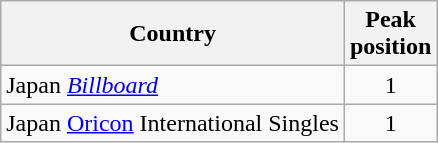<table class="wikitable">
<tr>
<th>Country</th>
<th>Peak<br>position</th>
</tr>
<tr>
<td>Japan <em><a href='#'>Billboard</a></em></td>
<td align="center">1</td>
</tr>
<tr>
<td>Japan <a href='#'>Oricon</a> International Singles</td>
<td align="center">1</td>
</tr>
</table>
